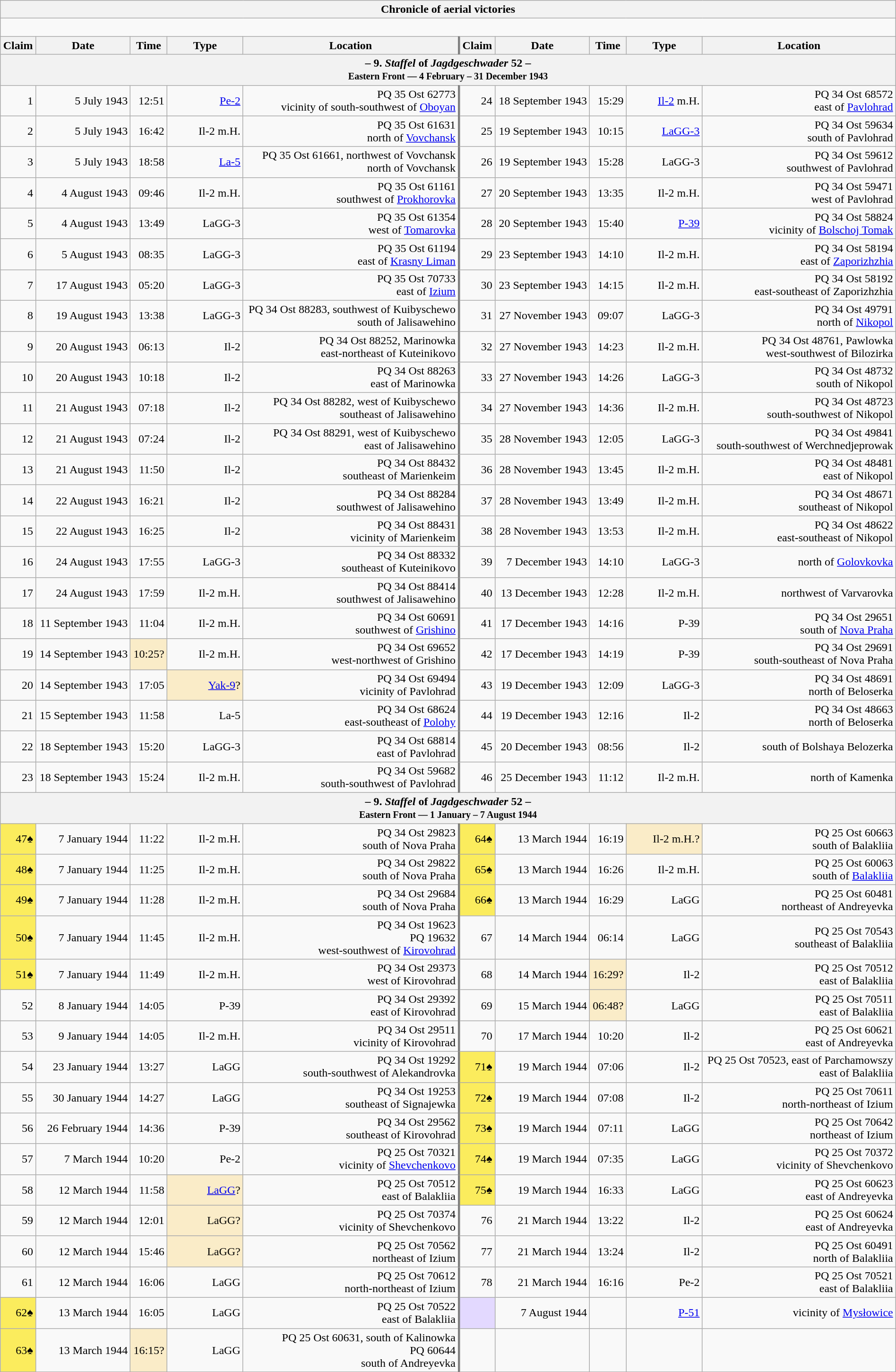<table class="wikitable plainrowheaders collapsible" style="margin-left: auto; margin-right: auto; border: none; text-align:right; width: 100%;">
<tr>
<th colspan="10">Chronicle of aerial victories</th>
</tr>
<tr>
<td colspan="10" style="text-align: left;"><br>

</td>
</tr>
<tr>
<th scope="col">Claim</th>
<th scope="col">Date</th>
<th scope="col">Time</th>
<th scope="col" width="100px">Type</th>
<th scope="col">Location</th>
<th scope="col" style="border-left: 3px solid grey;">Claim</th>
<th scope="col">Date</th>
<th scope="col">Time</th>
<th scope="col" width="100px">Type</th>
<th scope="col">Location</th>
</tr>
<tr>
<th colspan="10">– 9. <em>Staffel</em> of <em>Jagdgeschwader</em> 52 –<br><small>Eastern Front — 4 February – 31 December 1943</small></th>
</tr>
<tr>
<td>1</td>
<td>5 July 1943</td>
<td>12:51</td>
<td><a href='#'>Pe-2</a></td>
<td>PQ 35 Ost 62773<br>vicinity of  south-southwest of <a href='#'>Oboyan</a></td>
<td style="border-left: 3px solid grey;">24</td>
<td>18 September 1943</td>
<td>15:29</td>
<td><a href='#'>Il-2</a> m.H.</td>
<td>PQ 34 Ost 68572<br> east of <a href='#'>Pavlohrad</a></td>
</tr>
<tr>
<td>2</td>
<td>5 July 1943</td>
<td>16:42</td>
<td>Il-2 m.H.</td>
<td>PQ 35 Ost 61631<br> north of <a href='#'>Vovchansk</a></td>
<td style="border-left: 3px solid grey;">25</td>
<td>19 September 1943</td>
<td>10:15</td>
<td><a href='#'>LaGG-3</a></td>
<td>PQ 34 Ost 59634<br> south of Pavlohrad</td>
</tr>
<tr>
<td>3</td>
<td>5 July 1943</td>
<td>18:58</td>
<td><a href='#'>La-5</a></td>
<td>PQ 35 Ost 61661,  northwest of Vovchansk<br> north of Vovchansk</td>
<td style="border-left: 3px solid grey;">26</td>
<td>19 September 1943</td>
<td>15:28</td>
<td>LaGG-3</td>
<td>PQ 34 Ost 59612<br> southwest of Pavlohrad</td>
</tr>
<tr>
<td>4</td>
<td>4 August 1943</td>
<td>09:46</td>
<td>Il-2 m.H.</td>
<td>PQ 35 Ost 61161<br> southwest of <a href='#'>Prokhorovka</a></td>
<td style="border-left: 3px solid grey;">27</td>
<td>20 September 1943</td>
<td>13:35</td>
<td>Il-2 m.H.</td>
<td>PQ 34 Ost 59471<br> west of Pavlohrad</td>
</tr>
<tr>
<td>5</td>
<td>4 August 1943</td>
<td>13:49</td>
<td>LaGG-3</td>
<td>PQ 35 Ost 61354<br> west of <a href='#'>Tomarovka</a></td>
<td style="border-left: 3px solid grey;">28</td>
<td>20 September 1943</td>
<td>15:40</td>
<td><a href='#'>P-39</a></td>
<td>PQ 34 Ost 58824<br>vicinity of <a href='#'>Bolschoj Tomak</a></td>
</tr>
<tr>
<td>6</td>
<td>5 August 1943</td>
<td>08:35</td>
<td>LaGG-3</td>
<td>PQ 35 Ost 61194<br> east of <a href='#'>Krasny Liman</a></td>
<td style="border-left: 3px solid grey;">29</td>
<td>23 September 1943</td>
<td>14:10</td>
<td>Il-2 m.H.</td>
<td>PQ 34 Ost 58194<br> east of <a href='#'>Zaporizhzhia</a></td>
</tr>
<tr>
<td>7</td>
<td>17 August 1943</td>
<td>05:20</td>
<td>LaGG-3</td>
<td>PQ 35 Ost 70733<br> east of <a href='#'>Izium</a></td>
<td style="border-left: 3px solid grey;">30</td>
<td>23 September 1943</td>
<td>14:15</td>
<td>Il-2 m.H.</td>
<td>PQ 34 Ost 58192<br> east-southeast of Zaporizhzhia</td>
</tr>
<tr>
<td>8</td>
<td>19 August 1943</td>
<td>13:38</td>
<td>LaGG-3</td>
<td>PQ 34 Ost 88283, southwest of Kuibyschewo<br> south of Jalisawehino</td>
<td style="border-left: 3px solid grey;">31</td>
<td>27 November 1943</td>
<td>09:07</td>
<td>LaGG-3</td>
<td>PQ 34 Ost 49791<br> north of <a href='#'>Nikopol</a></td>
</tr>
<tr>
<td>9</td>
<td>20 August 1943</td>
<td>06:13</td>
<td>Il-2</td>
<td>PQ 34 Ost 88252, Marinowka<br> east-northeast of Kuteinikovo</td>
<td style="border-left: 3px solid grey;">32</td>
<td>27 November 1943</td>
<td>14:23</td>
<td>Il-2 m.H.</td>
<td>PQ 34 Ost 48761, Pawlowka<br> west-southwest of Bilozirka</td>
</tr>
<tr>
<td>10</td>
<td>20 August 1943</td>
<td>10:18</td>
<td>Il-2</td>
<td>PQ 34 Ost 88263<br> east of Marinowka</td>
<td style="border-left: 3px solid grey;">33</td>
<td>27 November 1943</td>
<td>14:26</td>
<td>LaGG-3</td>
<td>PQ 34 Ost 48732<br> south of Nikopol</td>
</tr>
<tr>
<td>11</td>
<td>21 August 1943</td>
<td>07:18</td>
<td>Il-2</td>
<td>PQ 34 Ost 88282, west of Kuibyschewo<br> southeast of Jalisawehino</td>
<td style="border-left: 3px solid grey;">34</td>
<td>27 November 1943</td>
<td>14:36</td>
<td>Il-2 m.H.</td>
<td>PQ 34 Ost 48723<br> south-southwest of Nikopol</td>
</tr>
<tr>
<td>12</td>
<td>21 August 1943</td>
<td>07:24</td>
<td>Il-2</td>
<td>PQ 34 Ost 88291, west of Kuibyschewo<br> east of Jalisawehino</td>
<td style="border-left: 3px solid grey;">35</td>
<td>28 November 1943</td>
<td>12:05</td>
<td>LaGG-3</td>
<td>PQ 34 Ost 49841<br> south-southwest of Werchnedjeprowak</td>
</tr>
<tr>
<td>13</td>
<td>21 August 1943</td>
<td>11:50</td>
<td>Il-2</td>
<td>PQ 34 Ost 88432<br> southeast of Marienkeim</td>
<td style="border-left: 3px solid grey;">36</td>
<td>28 November 1943</td>
<td>13:45</td>
<td>Il-2 m.H.</td>
<td>PQ 34 Ost 48481<br> east of Nikopol</td>
</tr>
<tr>
<td>14</td>
<td>22 August 1943</td>
<td>16:21</td>
<td>Il-2</td>
<td>PQ 34 Ost 88284<br> southwest of Jalisawehino</td>
<td style="border-left: 3px solid grey;">37</td>
<td>28 November 1943</td>
<td>13:49</td>
<td>Il-2 m.H.</td>
<td>PQ 34 Ost 48671<br> southeast of Nikopol</td>
</tr>
<tr>
<td>15</td>
<td>22 August 1943</td>
<td>16:25</td>
<td>Il-2</td>
<td>PQ 34 Ost 88431<br>vicinity of Marienkeim</td>
<td style="border-left: 3px solid grey;">38</td>
<td>28 November 1943</td>
<td>13:53</td>
<td>Il-2 m.H.</td>
<td>PQ 34 Ost 48622<br> east-southeast of Nikopol</td>
</tr>
<tr>
<td>16</td>
<td>24 August 1943</td>
<td>17:55</td>
<td>LaGG-3</td>
<td>PQ 34 Ost 88332<br> southeast of Kuteinikovo</td>
<td style="border-left: 3px solid grey;">39</td>
<td>7 December 1943</td>
<td>14:10</td>
<td>LaGG-3</td>
<td>north of <a href='#'>Golovkovka</a></td>
</tr>
<tr>
<td>17</td>
<td>24 August 1943</td>
<td>17:59</td>
<td>Il-2 m.H.</td>
<td>PQ 34 Ost 88414<br> southwest of Jalisawehino</td>
<td style="border-left: 3px solid grey;">40</td>
<td>13 December 1943</td>
<td>12:28</td>
<td>Il-2 m.H.</td>
<td>northwest of Varvarovka</td>
</tr>
<tr>
<td>18</td>
<td>11 September 1943</td>
<td>11:04</td>
<td>Il-2 m.H.</td>
<td>PQ 34 Ost 60691<br> southwest of <a href='#'>Grishino</a></td>
<td style="border-left: 3px solid grey;">41</td>
<td>17 December 1943</td>
<td>14:16</td>
<td>P-39</td>
<td>PQ 34 Ost 29651<br> south of <a href='#'>Nova Praha</a></td>
</tr>
<tr>
<td>19</td>
<td>14 September 1943</td>
<td style="background:#faecc8">10:25?</td>
<td>Il-2 m.H.</td>
<td>PQ 34 Ost 69652<br> west-northwest of Grishino</td>
<td style="border-left: 3px solid grey;">42</td>
<td>17 December 1943</td>
<td>14:19</td>
<td>P-39</td>
<td>PQ 34 Ost 29691<br> south-southeast of Nova Praha</td>
</tr>
<tr>
<td>20</td>
<td>14 September 1943</td>
<td>17:05</td>
<td style="background:#faecc8"><a href='#'>Yak-9</a>?</td>
<td>PQ 34 Ost 69494<br>vicinity of Pavlohrad</td>
<td style="border-left: 3px solid grey;">43</td>
<td>19 December 1943</td>
<td>12:09</td>
<td>LaGG-3</td>
<td>PQ 34 Ost 48691<br> north of Beloserka</td>
</tr>
<tr>
<td>21</td>
<td>15 September 1943</td>
<td>11:58</td>
<td>La-5</td>
<td>PQ 34 Ost 68624<br> east-southeast of <a href='#'>Polohy</a></td>
<td style="border-left: 3px solid grey;">44</td>
<td>19 December 1943</td>
<td>12:16</td>
<td>Il-2</td>
<td>PQ 34 Ost 48663<br> north of Beloserka</td>
</tr>
<tr>
<td>22</td>
<td>18 September 1943</td>
<td>15:20</td>
<td>LaGG-3</td>
<td>PQ 34 Ost 68814<br> east of Pavlohrad</td>
<td style="border-left: 3px solid grey;">45</td>
<td>20 December 1943</td>
<td>08:56</td>
<td>Il-2</td>
<td>south of Bolshaya Belozerka</td>
</tr>
<tr>
<td>23</td>
<td>18 September 1943</td>
<td>15:24</td>
<td>Il-2 m.H.</td>
<td>PQ 34 Ost 59682<br> south-southwest of Pavlohrad</td>
<td style="border-left: 3px solid grey;">46</td>
<td>25 December 1943</td>
<td>11:12</td>
<td>Il-2 m.H.</td>
<td>north of Kamenka</td>
</tr>
<tr>
<th colspan="10">– 9. <em>Staffel</em> of <em>Jagdgeschwader</em> 52 –<br><small>Eastern Front — 1 January – 7 August 1944</small></th>
</tr>
<tr>
<td style="background:#fbec5d;">47♠</td>
<td>7 January 1944</td>
<td>11:22</td>
<td>Il-2 m.H.</td>
<td>PQ 34 Ost 29823<br> south of Nova Praha</td>
<td style="border-left: 3px solid grey; background:#fbec5d;">64♠</td>
<td>13 March 1944</td>
<td>16:19</td>
<td style="background:#faecc8">Il-2 m.H.?</td>
<td>PQ 25 Ost 60663<br> south of Balakliia</td>
</tr>
<tr>
<td style="background:#fbec5d;">48♠</td>
<td>7 January 1944</td>
<td>11:25</td>
<td>Il-2 m.H.</td>
<td>PQ 34 Ost 29822<br> south of Nova Praha</td>
<td style="border-left: 3px solid grey; background:#fbec5d;">65♠</td>
<td>13 March 1944</td>
<td>16:26</td>
<td>Il-2 m.H.</td>
<td>PQ 25 Ost 60063<br> south of <a href='#'>Balakliia</a></td>
</tr>
<tr>
<td style="background:#fbec5d;">49♠</td>
<td>7 January 1944</td>
<td>11:28</td>
<td>Il-2 m.H.</td>
<td>PQ 34 Ost 29684<br> south of Nova Praha</td>
<td style="border-left: 3px solid grey; background:#fbec5d;">66♠</td>
<td>13 March 1944</td>
<td>16:29</td>
<td>LaGG</td>
<td>PQ 25 Ost 60481<br> northeast of Andreyevka</td>
</tr>
<tr>
<td style="background:#fbec5d;">50♠</td>
<td>7 January 1944</td>
<td>11:45</td>
<td>Il-2 m.H.</td>
<td>PQ 34 Ost 19623<br>PQ 19632<br> west-southwest of <a href='#'>Kirovohrad</a></td>
<td style="border-left: 3px solid grey;">67</td>
<td>14 March 1944</td>
<td>06:14</td>
<td>LaGG</td>
<td>PQ 25 Ost 70543<br> southeast of Balakliia</td>
</tr>
<tr>
<td style="background:#fbec5d;">51♠</td>
<td>7 January 1944</td>
<td>11:49</td>
<td>Il-2 m.H.</td>
<td>PQ 34 Ost 29373<br> west of Kirovohrad</td>
<td style="border-left: 3px solid grey;">68</td>
<td>14 March 1944</td>
<td style="background:#faecc8">16:29?</td>
<td>Il-2</td>
<td>PQ 25 Ost 70512<br> east of Balakliia</td>
</tr>
<tr>
<td>52</td>
<td>8 January 1944</td>
<td>14:05</td>
<td>P-39</td>
<td>PQ 34 Ost 29392<br> east of Kirovohrad</td>
<td style="border-left: 3px solid grey;">69</td>
<td>15 March 1944</td>
<td style="background:#faecc8">06:48?</td>
<td>LaGG</td>
<td>PQ 25 Ost 70511<br> east of Balakliia</td>
</tr>
<tr>
<td>53</td>
<td>9 January 1944</td>
<td>14:05</td>
<td>Il-2 m.H.</td>
<td>PQ 34 Ost 29511<br>vicinity of Kirovohrad</td>
<td style="border-left: 3px solid grey;">70</td>
<td>17 March 1944</td>
<td>10:20</td>
<td>Il-2</td>
<td>PQ 25 Ost 60621<br> east of Andreyevka</td>
</tr>
<tr>
<td>54</td>
<td>23 January 1944</td>
<td>13:27</td>
<td>LaGG</td>
<td>PQ 34 Ost 19292<br> south-southwest of Alekandrovka</td>
<td style="border-left: 3px solid grey; background:#fbec5d;">71♠</td>
<td>19 March 1944</td>
<td>07:06</td>
<td>Il-2</td>
<td>PQ 25 Ost 70523, east of Parchamowszy<br> east of Balakliia</td>
</tr>
<tr>
<td>55</td>
<td>30 January 1944</td>
<td>14:27</td>
<td>LaGG</td>
<td>PQ 34 Ost 19253<br> southeast of Signajewka</td>
<td style="border-left: 3px solid grey; background:#fbec5d;">72♠</td>
<td>19 March 1944</td>
<td>07:08</td>
<td>Il-2</td>
<td>PQ 25 Ost 70611<br> north-northeast of Izium</td>
</tr>
<tr>
<td>56</td>
<td>26 February 1944</td>
<td>14:36</td>
<td>P-39</td>
<td>PQ 34 Ost 29562<br> southeast of Kirovohrad</td>
<td style="border-left: 3px solid grey; background:#fbec5d;">73♠</td>
<td>19 March 1944</td>
<td>07:11</td>
<td>LaGG</td>
<td>PQ 25 Ost 70642<br> northeast of Izium</td>
</tr>
<tr>
<td>57</td>
<td>7 March 1944</td>
<td>10:20</td>
<td>Pe-2</td>
<td>PQ 25 Ost 70321<br>vicinity of <a href='#'>Shevchenkovo</a></td>
<td style="border-left: 3px solid grey; background:#fbec5d;">74♠</td>
<td>19 March 1944</td>
<td>07:35</td>
<td>LaGG</td>
<td>PQ 25 Ost 70372<br>vicinity of Shevchenkovo</td>
</tr>
<tr>
<td>58</td>
<td>12 March 1944</td>
<td>11:58</td>
<td style="background:#faecc8"><a href='#'>LaGG</a>?</td>
<td>PQ 25 Ost 70512<br> east of Balakliia</td>
<td style="border-left: 3px solid grey; background:#fbec5d;">75♠</td>
<td>19 March 1944</td>
<td>16:33</td>
<td>LaGG</td>
<td>PQ 25 Ost 60623<br> east of Andreyevka</td>
</tr>
<tr>
<td>59</td>
<td>12 March 1944</td>
<td>12:01</td>
<td style="background:#faecc8">LaGG?</td>
<td>PQ 25 Ost 70374<br>vicinity of Shevchenkovo</td>
<td style="border-left: 3px solid grey;">76</td>
<td>21 March 1944</td>
<td>13:22</td>
<td>Il-2</td>
<td>PQ 25 Ost 60624<br> east of Andreyevka</td>
</tr>
<tr>
<td>60</td>
<td>12 March 1944</td>
<td>15:46</td>
<td style="background:#faecc8">LaGG?</td>
<td>PQ 25 Ost 70562<br> northeast of Izium</td>
<td style="border-left: 3px solid grey;">77</td>
<td>21 March 1944</td>
<td>13:24</td>
<td>Il-2</td>
<td>PQ 25 Ost 60491<br> north of Balakliia</td>
</tr>
<tr>
<td>61</td>
<td>12 March 1944</td>
<td>16:06</td>
<td>LaGG</td>
<td>PQ 25 Ost 70612<br> north-northeast of Izium</td>
<td style="border-left: 3px solid grey;">78</td>
<td>21 March 1944</td>
<td>16:16</td>
<td>Pe-2</td>
<td>PQ 25 Ost 70521<br> east of Balakliia</td>
</tr>
<tr>
<td style="background:#fbec5d;">62♠</td>
<td>13 March 1944</td>
<td>16:05</td>
<td>LaGG</td>
<td>PQ 25 Ost 70522<br> east of Balakliia</td>
<td style="border-left: 3px solid grey; background:#e3d9ff;"></td>
<td>7 August 1944</td>
<td></td>
<td><a href='#'>P-51</a></td>
<td>vicinity of <a href='#'>Mysłowice</a></td>
</tr>
<tr>
<td style="background:#fbec5d;">63♠</td>
<td>13 March 1944</td>
<td style="background:#faecc8">16:15?</td>
<td>LaGG</td>
<td>PQ 25 Ost 60631, south of Kalinowka<br>PQ 60644<br> south of Andreyevka</td>
<td style="border-left: 3px solid grey;"></td>
<td></td>
<td></td>
<td></td>
<td></td>
</tr>
</table>
